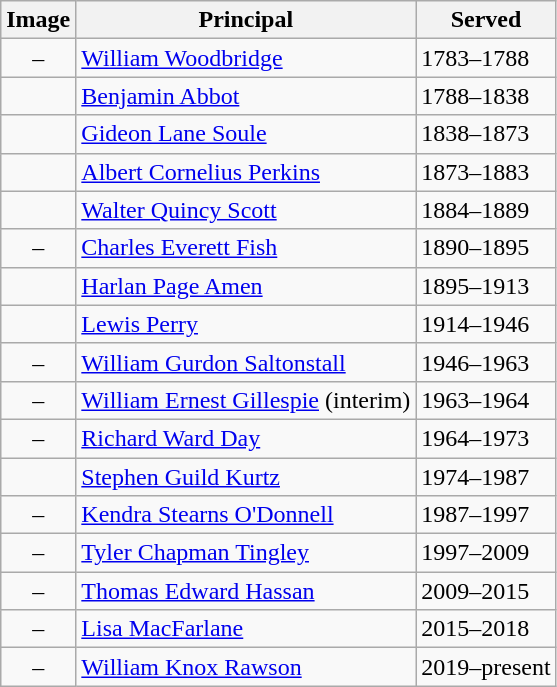<table class="wikitable">
<tr>
<th>Image</th>
<th>Principal</th>
<th>Served</th>
</tr>
<tr>
<td align="center">–</td>
<td><a href='#'>William Woodbridge</a></td>
<td>1783–1788</td>
</tr>
<tr>
<td></td>
<td><a href='#'>Benjamin Abbot</a></td>
<td>1788–1838</td>
</tr>
<tr>
<td></td>
<td><a href='#'>Gideon Lane Soule</a></td>
<td>1838–1873</td>
</tr>
<tr>
<td></td>
<td><a href='#'>Albert Cornelius Perkins</a></td>
<td>1873–1883</td>
</tr>
<tr>
<td></td>
<td><a href='#'>Walter Quincy Scott</a></td>
<td>1884–1889</td>
</tr>
<tr>
<td align="center">–</td>
<td><a href='#'>Charles Everett Fish</a></td>
<td>1890–1895</td>
</tr>
<tr>
<td></td>
<td><a href='#'>Harlan Page Amen</a></td>
<td>1895–1913</td>
</tr>
<tr>
<td></td>
<td><a href='#'>Lewis Perry</a></td>
<td>1914–1946</td>
</tr>
<tr>
<td align="center">–</td>
<td><a href='#'>William Gurdon Saltonstall</a></td>
<td>1946–1963</td>
</tr>
<tr>
<td align="center">–</td>
<td><a href='#'>William Ernest Gillespie</a> (interim)</td>
<td>1963–1964</td>
</tr>
<tr>
<td align="center">–</td>
<td><a href='#'>Richard Ward Day</a></td>
<td>1964–1973</td>
</tr>
<tr>
<td></td>
<td><a href='#'>Stephen Guild Kurtz</a></td>
<td>1974–1987</td>
</tr>
<tr>
<td align="center">–</td>
<td><a href='#'>Kendra Stearns O'Donnell</a></td>
<td>1987–1997</td>
</tr>
<tr>
<td align="center">–</td>
<td><a href='#'>Tyler Chapman Tingley</a></td>
<td>1997–2009</td>
</tr>
<tr>
<td align="center">–</td>
<td><a href='#'>Thomas Edward Hassan</a></td>
<td>2009–2015</td>
</tr>
<tr>
<td align="center">–</td>
<td><a href='#'>Lisa MacFarlane</a></td>
<td>2015–2018</td>
</tr>
<tr>
<td align="center">–</td>
<td><a href='#'>William Knox Rawson</a></td>
<td>2019–present</td>
</tr>
</table>
